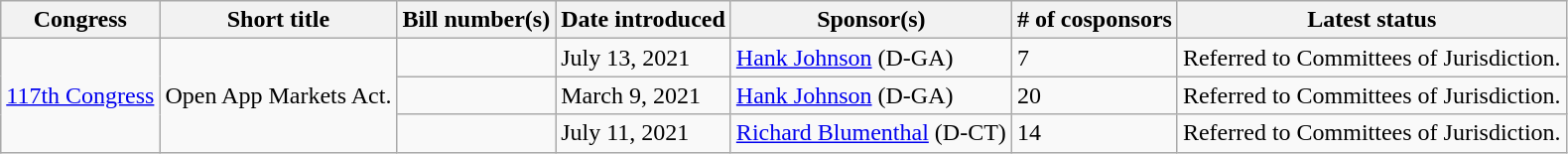<table class="wikitable">
<tr>
<th>Congress</th>
<th>Short title</th>
<th>Bill number(s)</th>
<th>Date introduced</th>
<th>Sponsor(s)</th>
<th># of cosponsors</th>
<th>Latest status</th>
</tr>
<tr>
<td rowspan="3"><a href='#'>117th Congress</a></td>
<td rowspan="3">Open App Markets Act.</td>
<td></td>
<td>July 13, 2021</td>
<td><a href='#'>Hank Johnson</a> (D-GA)</td>
<td>7</td>
<td>Referred to Committees of Jurisdiction.</td>
</tr>
<tr>
<td></td>
<td>March 9, 2021</td>
<td><a href='#'>Hank Johnson</a> (D-GA)</td>
<td>20</td>
<td>Referred to Committees of Jurisdiction.</td>
</tr>
<tr>
<td></td>
<td>July 11, 2021</td>
<td><a href='#'>Richard Blumenthal</a> (D-CT)</td>
<td>14</td>
<td>Referred to Committees of Jurisdiction.</td>
</tr>
</table>
